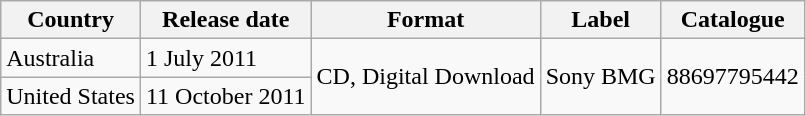<table class="wikitable">
<tr>
<th>Country</th>
<th>Release date</th>
<th>Format</th>
<th>Label</th>
<th>Catalogue</th>
</tr>
<tr>
<td>Australia</td>
<td>1 July 2011</td>
<td rowspan="2">CD, Digital Download</td>
<td rowspan="2">Sony BMG</td>
<td rowspan="2">88697795442</td>
</tr>
<tr>
<td>United States</td>
<td>11 October 2011</td>
</tr>
</table>
